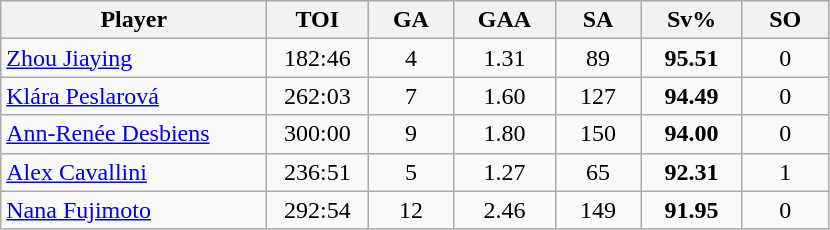<table class="wikitable sortable" style="text-align:center;">
<tr>
<th style="width:170px;">Player</th>
<th style="width:60px;">TOI</th>
<th style="width:50px;">GA</th>
<th style="width:60px;">GAA</th>
<th style="width:50px;">SA</th>
<th style="width:60px;">Sv%</th>
<th style="width:50px;">SO</th>
</tr>
<tr>
<td align=left> <a href='#'>Zhou Jiaying</a></td>
<td>182:46</td>
<td>4</td>
<td>1.31</td>
<td>89</td>
<td><strong>95.51</strong></td>
<td>0</td>
</tr>
<tr>
<td align=left> <a href='#'>Klára Peslarová</a></td>
<td>262:03</td>
<td>7</td>
<td>1.60</td>
<td>127</td>
<td><strong>94.49</strong></td>
<td>0</td>
</tr>
<tr>
<td align=left> <a href='#'>Ann-Renée Desbiens</a></td>
<td>300:00</td>
<td>9</td>
<td>1.80</td>
<td>150</td>
<td><strong>94.00</strong></td>
<td>0</td>
</tr>
<tr>
<td align=left> <a href='#'>Alex Cavallini</a></td>
<td>236:51</td>
<td>5</td>
<td>1.27</td>
<td>65</td>
<td><strong>92.31</strong></td>
<td>1</td>
</tr>
<tr>
<td align=left> <a href='#'>Nana Fujimoto</a></td>
<td>292:54</td>
<td>12</td>
<td>2.46</td>
<td>149</td>
<td><strong>91.95</strong></td>
<td>0</td>
</tr>
</table>
